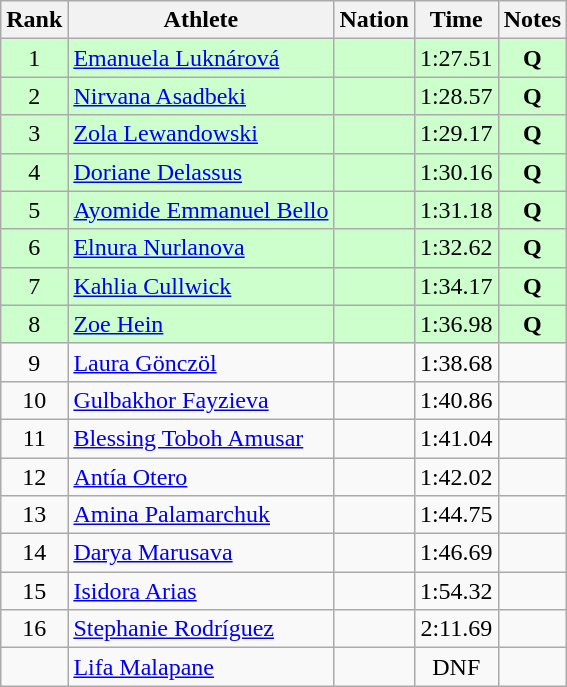<table class="wikitable sortable" style="text-align:center;">
<tr>
<th>Rank</th>
<th>Athlete</th>
<th>Nation</th>
<th>Time</th>
<th>Notes</th>
</tr>
<tr bgcolor=ccffcc>
<td>1</td>
<td align=left><a href='#'>Emanuela Luknárová</a></td>
<td align=left></td>
<td>1:27.51</td>
<td><strong>Q</strong></td>
</tr>
<tr bgcolor=ccffcc>
<td>2</td>
<td align=left><a href='#'>Nirvana Asadbeki</a></td>
<td align=left></td>
<td>1:28.57</td>
<td><strong>Q</strong></td>
</tr>
<tr bgcolor=ccffcc>
<td>3</td>
<td align=left><a href='#'>Zola Lewandowski</a></td>
<td align=left></td>
<td>1:29.17</td>
<td><strong>Q</strong></td>
</tr>
<tr bgcolor=ccffcc>
<td>4</td>
<td align=left><a href='#'>Doriane Delassus</a></td>
<td align=left></td>
<td>1:30.16</td>
<td><strong>Q</strong></td>
</tr>
<tr bgcolor=ccffcc>
<td>5</td>
<td align=left><a href='#'>Ayomide Emmanuel Bello</a></td>
<td align=left></td>
<td>1:31.18</td>
<td><strong>Q</strong></td>
</tr>
<tr bgcolor=ccffcc>
<td>6</td>
<td align=left><a href='#'>Elnura Nurlanova</a></td>
<td align=left></td>
<td>1:32.62</td>
<td><strong>Q</strong></td>
</tr>
<tr bgcolor=ccffcc>
<td>7</td>
<td align=left><a href='#'>Kahlia Cullwick</a></td>
<td align=left></td>
<td>1:34.17</td>
<td><strong>Q</strong></td>
</tr>
<tr bgcolor=ccffcc>
<td>8</td>
<td align=left><a href='#'>Zoe Hein</a></td>
<td align=left></td>
<td>1:36.98</td>
<td><strong>Q</strong></td>
</tr>
<tr>
<td>9</td>
<td align=left><a href='#'>Laura Gönczöl</a></td>
<td align=left></td>
<td>1:38.68</td>
<td></td>
</tr>
<tr>
<td>10</td>
<td align=left><a href='#'>Gulbakhor Fayzieva</a></td>
<td align=left></td>
<td>1:40.86</td>
<td></td>
</tr>
<tr>
<td>11</td>
<td align=left><a href='#'>Blessing Toboh Amusar</a></td>
<td align=left></td>
<td>1:41.04</td>
<td></td>
</tr>
<tr>
<td>12</td>
<td align=left><a href='#'>Antía Otero</a></td>
<td align=left></td>
<td>1:42.02</td>
<td></td>
</tr>
<tr>
<td>13</td>
<td align=left><a href='#'>Amina Palamarchuk</a></td>
<td align=left></td>
<td>1:44.75</td>
<td></td>
</tr>
<tr>
<td>14</td>
<td align=left><a href='#'>Darya Marusava</a></td>
<td align=left></td>
<td>1:46.69</td>
<td></td>
</tr>
<tr>
<td>15</td>
<td align=left><a href='#'>Isidora Arias</a></td>
<td align=left></td>
<td>1:54.32</td>
<td></td>
</tr>
<tr>
<td>16</td>
<td align=left><a href='#'>Stephanie Rodríguez</a></td>
<td align=left></td>
<td>2:11.69</td>
<td></td>
</tr>
<tr>
<td></td>
<td align=left><a href='#'>Lifa Malapane</a></td>
<td align=left></td>
<td>DNF</td>
<td></td>
</tr>
</table>
